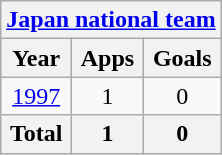<table class="wikitable" style="text-align:center">
<tr>
<th colspan=3><a href='#'>Japan national team</a></th>
</tr>
<tr>
<th>Year</th>
<th>Apps</th>
<th>Goals</th>
</tr>
<tr>
<td><a href='#'>1997</a></td>
<td>1</td>
<td>0</td>
</tr>
<tr>
<th>Total</th>
<th>1</th>
<th>0</th>
</tr>
</table>
